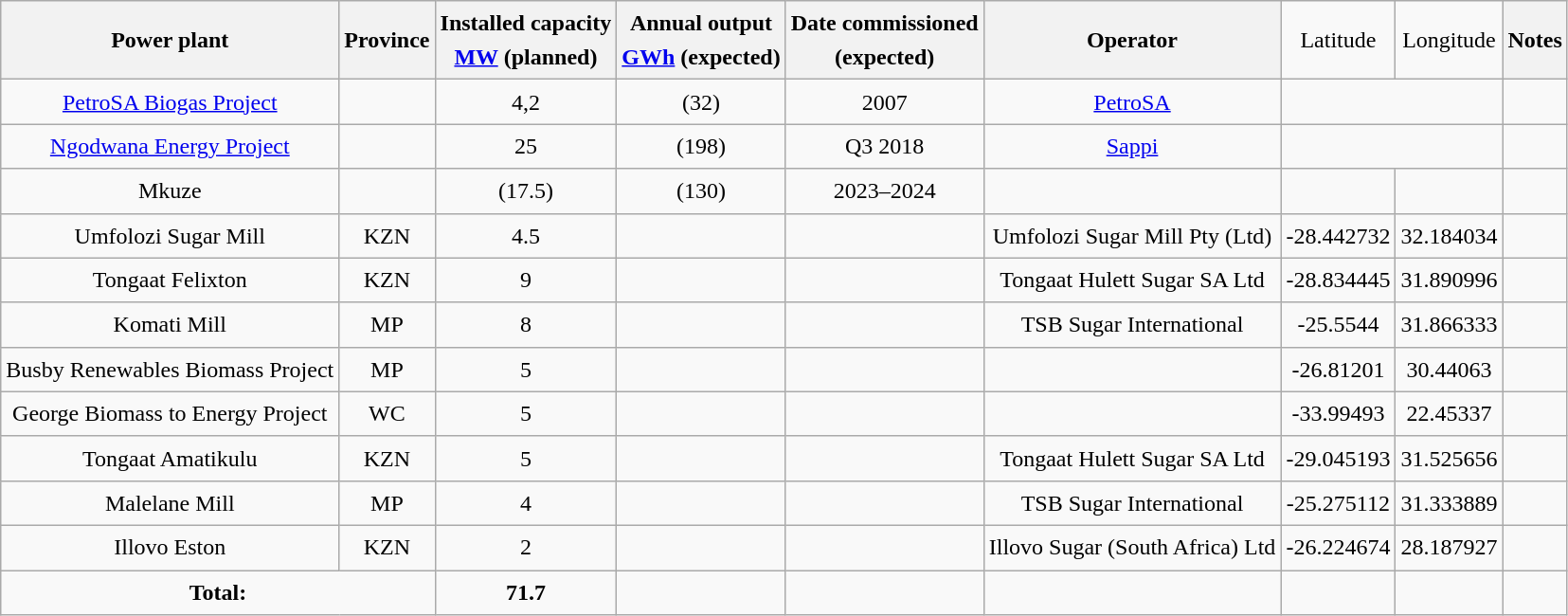<table class="wikitable sortable" style="border:0; text-align:center; line-height:150%; table-layout:fixed;">
<tr>
<th>Power plant</th>
<th>Province</th>
<th>Installed capacity<br><a href='#'>MW</a> (planned)</th>
<th>Annual output<br><a href='#'>GWh</a> (expected)<br></th>
<th>Date commissioned<br>(expected)</th>
<th>Operator</th>
<td>Latitude</td>
<td>Longitude</td>
<th>Notes</th>
</tr>
<tr>
<td><a href='#'>PetroSA Biogas Project</a></td>
<td></td>
<td>4,2</td>
<td>(32)</td>
<td>2007</td>
<td><a href='#'>PetroSA</a></td>
<td colspan="2"></td>
<td></td>
</tr>
<tr>
<td><a href='#'>Ngodwana Energy Project</a></td>
<td></td>
<td>25</td>
<td>(198)</td>
<td>Q3 2018</td>
<td><a href='#'>Sappi</a></td>
<td colspan="2"></td>
<td></td>
</tr>
<tr>
<td>Mkuze</td>
<td></td>
<td>(17.5)</td>
<td>(130)</td>
<td>2023–2024</td>
<td></td>
<td></td>
<td></td>
<td></td>
</tr>
<tr>
<td>Umfolozi Sugar  Mill</td>
<td>KZN</td>
<td>4.5</td>
<td></td>
<td></td>
<td>Umfolozi Sugar Mill Pty (Ltd)</td>
<td>-28.442732</td>
<td>32.184034</td>
<td></td>
</tr>
<tr>
<td>Tongaat  Felixton</td>
<td>KZN</td>
<td>9</td>
<td></td>
<td></td>
<td>Tongaat Hulett Sugar SA Ltd</td>
<td>-28.834445</td>
<td>31.890996</td>
<td></td>
</tr>
<tr>
<td>Komati Mill</td>
<td>MP</td>
<td>8</td>
<td></td>
<td></td>
<td>TSB Sugar International</td>
<td>-25.5544</td>
<td>31.866333</td>
<td></td>
</tr>
<tr>
<td>Busby  Renewables Biomass Project</td>
<td>MP</td>
<td>5</td>
<td></td>
<td></td>
<td></td>
<td>-26.81201</td>
<td>30.44063</td>
<td></td>
</tr>
<tr>
<td>George Biomass  to Energy Project</td>
<td>WC</td>
<td>5</td>
<td></td>
<td></td>
<td></td>
<td>-33.99493</td>
<td>22.45337</td>
<td></td>
</tr>
<tr>
<td>Tongaat  Amatikulu</td>
<td>KZN</td>
<td>5</td>
<td></td>
<td></td>
<td>Tongaat Hulett Sugar SA Ltd</td>
<td>-29.045193</td>
<td>31.525656</td>
<td></td>
</tr>
<tr>
<td>Malelane Mill</td>
<td>MP</td>
<td>4</td>
<td></td>
<td></td>
<td>TSB Sugar International</td>
<td>-25.275112</td>
<td>31.333889</td>
<td></td>
</tr>
<tr>
<td>Illovo Eston</td>
<td>KZN</td>
<td>2</td>
<td></td>
<td></td>
<td>Illovo Sugar (South Africa) Ltd</td>
<td>-26.224674</td>
<td>28.187927</td>
<td></td>
</tr>
<tr>
<td colspan="2"><strong>Total:</strong></td>
<td><strong>71.7</strong></td>
<td></td>
<td></td>
<td></td>
<td></td>
<td></td>
<td></td>
</tr>
</table>
